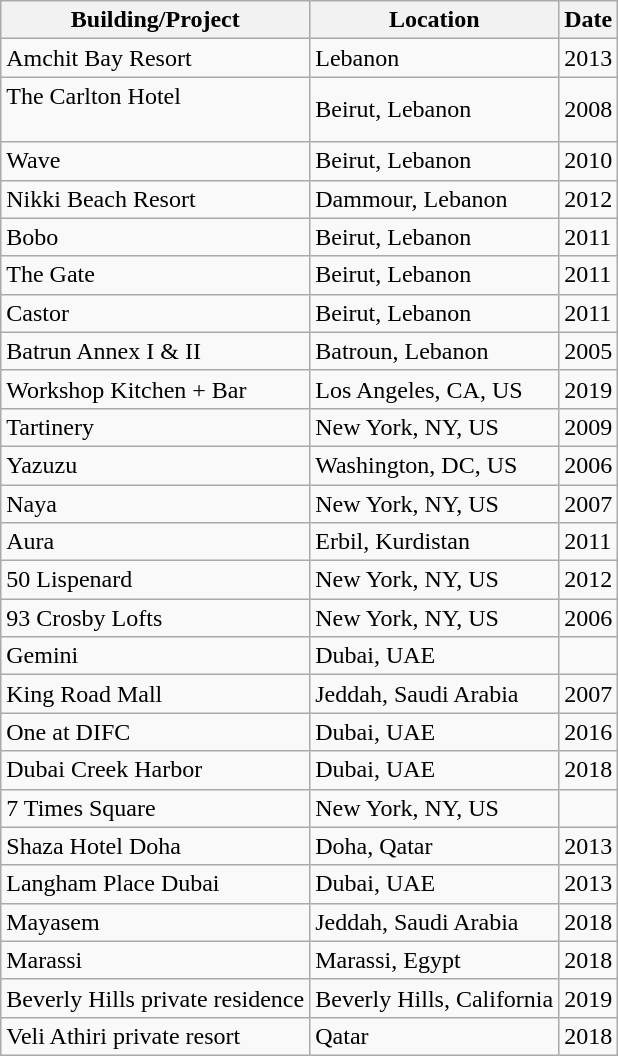<table class="wikitable">
<tr>
<th>Building/Project</th>
<th>Location</th>
<th>Date</th>
</tr>
<tr>
<td>Amchit Bay Resort</td>
<td>Lebanon</td>
<td>2013</td>
</tr>
<tr>
<td>The Carlton Hotel<br><br></td>
<td>Beirut, Lebanon</td>
<td>2008</td>
</tr>
<tr>
<td>Wave</td>
<td>Beirut, Lebanon</td>
<td>2010</td>
</tr>
<tr>
<td>Nikki Beach Resort</td>
<td>Dammour, Lebanon</td>
<td>2012</td>
</tr>
<tr>
<td>Bobo</td>
<td>Beirut, Lebanon</td>
<td>2011</td>
</tr>
<tr>
<td>The Gate</td>
<td>Beirut, Lebanon</td>
<td>2011</td>
</tr>
<tr>
<td>Castor</td>
<td>Beirut, Lebanon</td>
<td>2011</td>
</tr>
<tr>
<td>Batrun Annex I & II</td>
<td>Batroun, Lebanon</td>
<td>2005</td>
</tr>
<tr>
<td>Workshop Kitchen + Bar</td>
<td>Los Angeles, CA, US</td>
<td>2019</td>
</tr>
<tr>
<td>Tartinery</td>
<td>New York, NY, US   </td>
<td>2009</td>
</tr>
<tr>
<td>Yazuzu</td>
<td>Washington, DC, US</td>
<td>2006</td>
</tr>
<tr>
<td>Naya</td>
<td>New York, NY, US   </td>
<td>2007</td>
</tr>
<tr>
<td>Aura</td>
<td>Erbil, Kurdistan</td>
<td>2011</td>
</tr>
<tr>
<td>50 Lispenard</td>
<td>New York, NY, US</td>
<td>2012</td>
</tr>
<tr>
<td>93 Crosby Lofts</td>
<td>New York, NY, US</td>
<td>2006</td>
</tr>
<tr>
<td>Gemini</td>
<td>Dubai, UAE</td>
<td></td>
</tr>
<tr>
<td>King Road Mall</td>
<td>Jeddah, Saudi Arabia</td>
<td>2007</td>
</tr>
<tr>
<td>One at DIFC</td>
<td>Dubai, UAE</td>
<td>2016</td>
</tr>
<tr>
<td>Dubai Creek Harbor</td>
<td>Dubai, UAE</td>
<td>2018</td>
</tr>
<tr>
<td>7 Times Square</td>
<td>New York, NY, US   </td>
<td></td>
</tr>
<tr>
<td>Shaza Hotel Doha</td>
<td>Doha, Qatar</td>
<td>2013</td>
</tr>
<tr>
<td>Langham Place Dubai</td>
<td>Dubai, UAE</td>
<td>2013</td>
</tr>
<tr>
<td>Mayasem</td>
<td>Jeddah, Saudi Arabia</td>
<td>2018</td>
</tr>
<tr>
<td>Marassi</td>
<td>Marassi, Egypt</td>
<td>2018</td>
</tr>
<tr>
<td>Beverly Hills private residence</td>
<td>Beverly Hills, California</td>
<td>2019</td>
</tr>
<tr>
<td>Veli Athiri private resort</td>
<td>Qatar</td>
<td>2018</td>
</tr>
</table>
